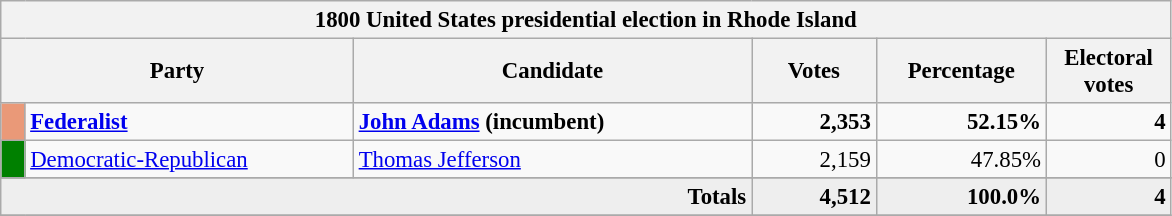<table class="wikitable" style="font-size: 95%;">
<tr>
<th colspan="6">1800 United States presidential election in Rhode Island </th>
</tr>
<tr>
<th colspan="2" style="width: 15em">Party</th>
<th style="width: 17em">Candidate</th>
<th style="width: 5em">Votes</th>
<th style="width: 7em">Percentage</th>
<th style="width: 5em">Electoral votes</th>
</tr>
<tr>
<th style="background-color:#EA9978; width: 3px"></th>
<td style="width: 130px"><strong><a href='#'>Federalist</a></strong></td>
<td><strong><a href='#'>John Adams</a></strong> <strong>(incumbent)</strong></td>
<td align="right"><strong>2,353</strong></td>
<td align="right"><strong>52.15%</strong></td>
<td align="right"><strong>4</strong></td>
</tr>
<tr>
<th style="background-color:#008000; width: 3px"></th>
<td style="width: 130px"><a href='#'>Democratic-Republican</a></td>
<td><a href='#'>Thomas Jefferson</a></td>
<td align="right">2,159</td>
<td align="right">47.85%</td>
<td align="right">0</td>
</tr>
<tr>
</tr>
<tr bgcolor="#EEEEEE">
<td colspan="3" align="right"><strong>Totals</strong></td>
<td align="right"><strong>4,512</strong></td>
<td align="right"><strong>100.0%</strong></td>
<td align="right"><strong>4</strong></td>
</tr>
<tr>
</tr>
</table>
